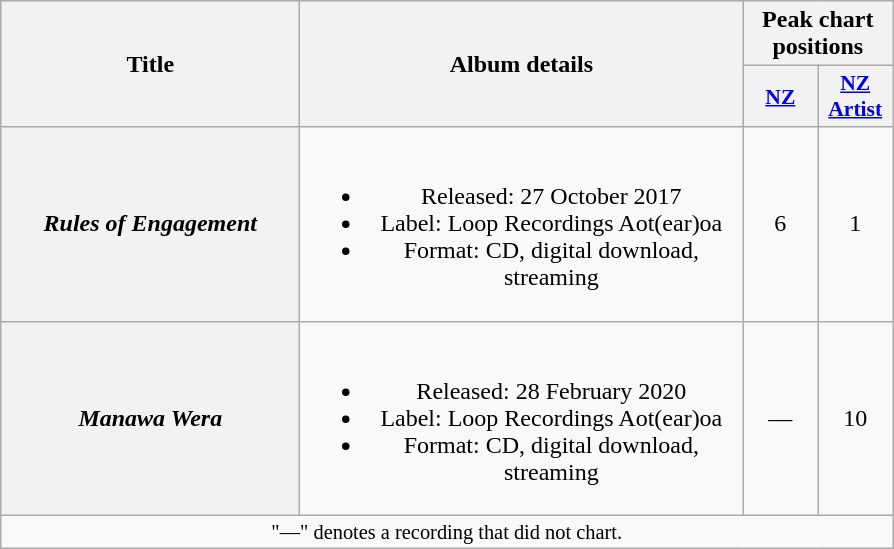<table class="wikitable plainrowheaders" style="text-align:center;">
<tr>
<th scope="col" rowspan="2" style="width:12em;">Title</th>
<th scope="col" rowspan="2" style="width:18em;">Album details</th>
<th scope="col" colspan="2">Peak chart positions</th>
</tr>
<tr>
<th scope="col" style="width:3em;font-size:90%;"><a href='#'>NZ</a><br></th>
<th scope="col" style="width:3em;font-size:90%;"><a href='#'>NZ<br>Artist</a><br></th>
</tr>
<tr>
<th scope="row"><em>Rules of Engagement</em></th>
<td><br><ul><li>Released: 27 October 2017</li><li>Label: Loop Recordings Aot(ear)oa</li><li>Format: CD, digital download, streaming</li></ul></td>
<td>6</td>
<td>1</td>
</tr>
<tr>
<th scope="row"><em>Manawa Wera</em></th>
<td><br><ul><li>Released: 28 February 2020</li><li>Label: Loop Recordings Aot(ear)oa</li><li>Format: CD, digital download, streaming</li></ul></td>
<td>—</td>
<td>10</td>
</tr>
<tr>
<td colspan="8" style="font-size:85%;">"—" denotes a recording that did not chart.</td>
</tr>
</table>
